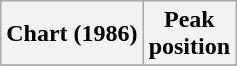<table class="wikitable plainrowheaders" style="text-align:center">
<tr>
<th>Chart (1986)</th>
<th>Peak<br>position</th>
</tr>
<tr>
</tr>
</table>
